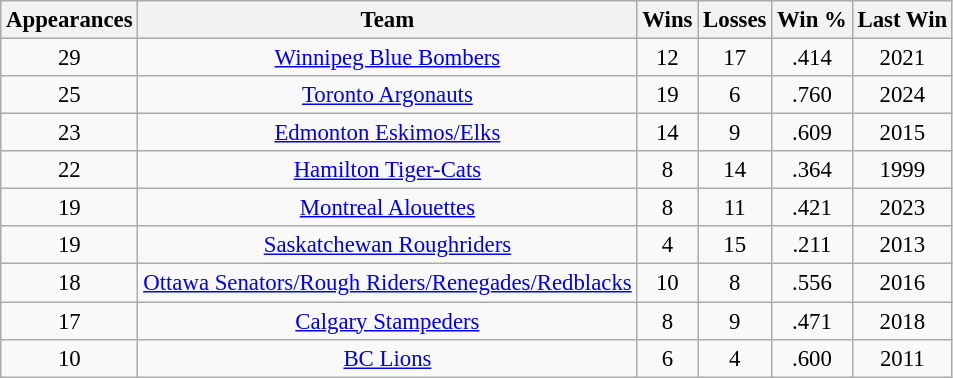<table class="wikitable sortable"  style="font-size: 95%; text-align:center">
<tr>
<th>Appearances</th>
<th>Team</th>
<th>Wins</th>
<th>Losses</th>
<th>Win %</th>
<th>Last Win</th>
</tr>
<tr>
<td>29</td>
<td><a href='#'>Winnipeg Blue Bombers</a></td>
<td>12</td>
<td>17</td>
<td>.414</td>
<td>2021</td>
</tr>
<tr>
<td>25</td>
<td><a href='#'>Toronto Argonauts</a></td>
<td>19</td>
<td>6</td>
<td>.760</td>
<td>2024</td>
</tr>
<tr>
<td>23</td>
<td><a href='#'>Edmonton Eskimos/Elks</a></td>
<td>14</td>
<td>9</td>
<td>.609</td>
<td>2015</td>
</tr>
<tr>
<td>22</td>
<td><a href='#'>Hamilton Tiger-Cats</a></td>
<td>8</td>
<td>14</td>
<td>.364</td>
<td>1999</td>
</tr>
<tr>
<td>19</td>
<td><a href='#'>Montreal Alouettes</a></td>
<td>8</td>
<td>11</td>
<td>.421</td>
<td>2023</td>
</tr>
<tr>
<td>19</td>
<td><a href='#'>Saskatchewan Roughriders</a></td>
<td>4</td>
<td>15</td>
<td>.211</td>
<td>2013</td>
</tr>
<tr>
<td>18</td>
<td><a href='#'>Ottawa Senators/Rough Riders/Renegades/Redblacks</a></td>
<td>10</td>
<td>8</td>
<td>.556</td>
<td>2016</td>
</tr>
<tr>
<td>17</td>
<td><a href='#'>Calgary Stampeders</a></td>
<td>8</td>
<td>9</td>
<td>.471</td>
<td>2018</td>
</tr>
<tr>
<td>10</td>
<td><a href='#'>BC Lions</a></td>
<td>6</td>
<td>4</td>
<td>.600</td>
<td>2011</td>
</tr>
</table>
